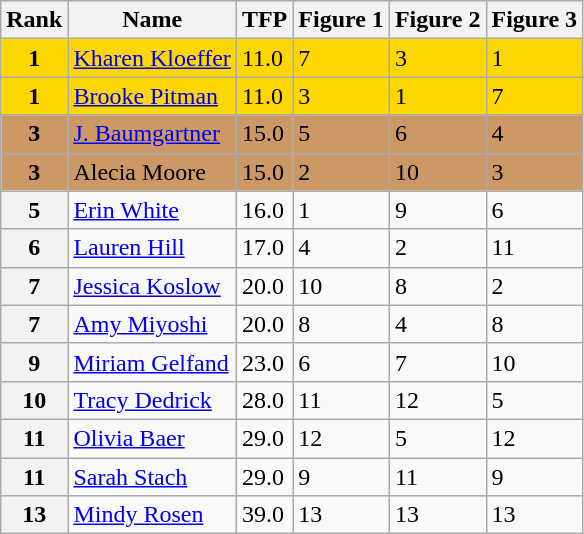<table class="wikitable sortable">
<tr>
<th>Rank</th>
<th>Name</th>
<th>TFP</th>
<th>Figure 1</th>
<th>Figure 2</th>
<th>Figure 3</th>
</tr>
<tr bgcolor="gold">
<td align="center"><strong>1</strong></td>
<td><a href='#'>Kharen Kloeffer</a></td>
<td>11.0</td>
<td>7</td>
<td>3</td>
<td>1</td>
</tr>
<tr bgcolor="gold">
<td align="center"><strong>1</strong></td>
<td><a href='#'>Brooke Pitman</a></td>
<td>11.0</td>
<td>3</td>
<td>1</td>
<td>7</td>
</tr>
<tr bgcolor="cc9966">
<td align="center"><strong>3</strong></td>
<td><a href='#'>J. Baumgartner</a></td>
<td>15.0</td>
<td>5</td>
<td>6</td>
<td>4</td>
</tr>
<tr bgcolor="cc9966">
<td align="center"><strong>3</strong></td>
<td>Alecia Moore</td>
<td>15.0</td>
<td>2</td>
<td>10</td>
<td>3</td>
</tr>
<tr>
<th>5</th>
<td><a href='#'>Erin White</a></td>
<td>16.0</td>
<td>1</td>
<td>9</td>
<td>6</td>
</tr>
<tr>
<th>6</th>
<td><a href='#'>Lauren Hill</a></td>
<td>17.0</td>
<td>4</td>
<td>2</td>
<td>11</td>
</tr>
<tr>
<th>7</th>
<td><a href='#'>Jessica Koslow</a></td>
<td>20.0</td>
<td>10</td>
<td>8</td>
<td>2</td>
</tr>
<tr>
<th>7</th>
<td><a href='#'>Amy Miyoshi</a></td>
<td>20.0</td>
<td>8</td>
<td>4</td>
<td>8</td>
</tr>
<tr>
<th>9</th>
<td><a href='#'>Miriam Gelfand</a></td>
<td>23.0</td>
<td>6</td>
<td>7</td>
<td>10</td>
</tr>
<tr>
<th>10</th>
<td><a href='#'>Tracy Dedrick</a></td>
<td>28.0</td>
<td>11</td>
<td>12</td>
<td>5</td>
</tr>
<tr>
<th>11</th>
<td><a href='#'>Olivia Baer</a></td>
<td>29.0</td>
<td>12</td>
<td>5</td>
<td>12</td>
</tr>
<tr>
<th>11</th>
<td><a href='#'>Sarah Stach</a></td>
<td>29.0</td>
<td>9</td>
<td>11</td>
<td>9</td>
</tr>
<tr>
<th>13</th>
<td><a href='#'>Mindy Rosen</a></td>
<td>39.0</td>
<td>13</td>
<td>13</td>
<td>13</td>
</tr>
</table>
